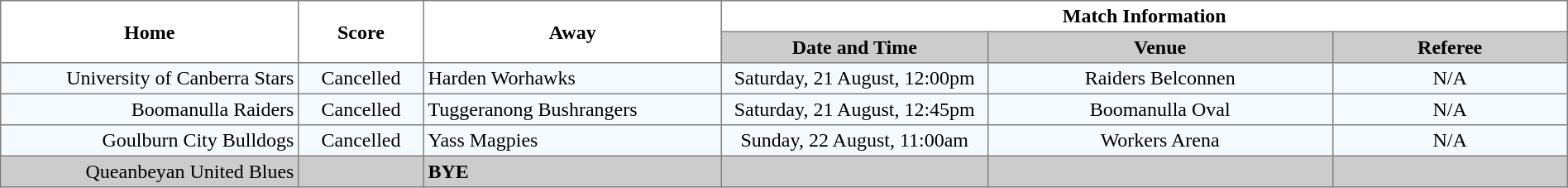<table border="1" cellpadding="3" cellspacing="0" width="100%" style="border-collapse:collapse;  text-align:center;">
<tr>
<th rowspan="2" width="19%">Home</th>
<th rowspan="2" width="8%">Score</th>
<th rowspan="2" width="19%">Away</th>
<th colspan="3">Match Information</th>
</tr>
<tr bgcolor="#CCCCCC">
<th width="17%">Date and Time</th>
<th width="22%">Venue</th>
<th width="50%">Referee</th>
</tr>
<tr style="text-align:center; background:#f5faff;">
<td align="right">University of Canberra Stars </td>
<td>Cancelled</td>
<td align="left"> Harden Worhawks</td>
<td>Saturday, 21 August, 12:00pm</td>
<td>Raiders Belconnen</td>
<td>N/A</td>
</tr>
<tr style="text-align:center; background:#f5faff;">
<td align="right">Boomanulla Raiders </td>
<td>Cancelled</td>
<td align="left"> Tuggeranong Bushrangers</td>
<td>Saturday, 21 August, 12:45pm</td>
<td>Boomanulla Oval</td>
<td>N/A</td>
</tr>
<tr style="text-align:center; background:#f5faff;">
<td align="right">Goulburn City Bulldogs </td>
<td>Cancelled</td>
<td align="left"> Yass Magpies</td>
<td>Sunday, 22 August, 11:00am</td>
<td>Workers Arena</td>
<td>N/A</td>
</tr>
<tr style="text-align:center; background:#CCCCCC;">
<td align="right">Queanbeyan United Blues </td>
<td></td>
<td align="left"><strong>BYE</strong></td>
<td></td>
<td></td>
<td></td>
</tr>
</table>
